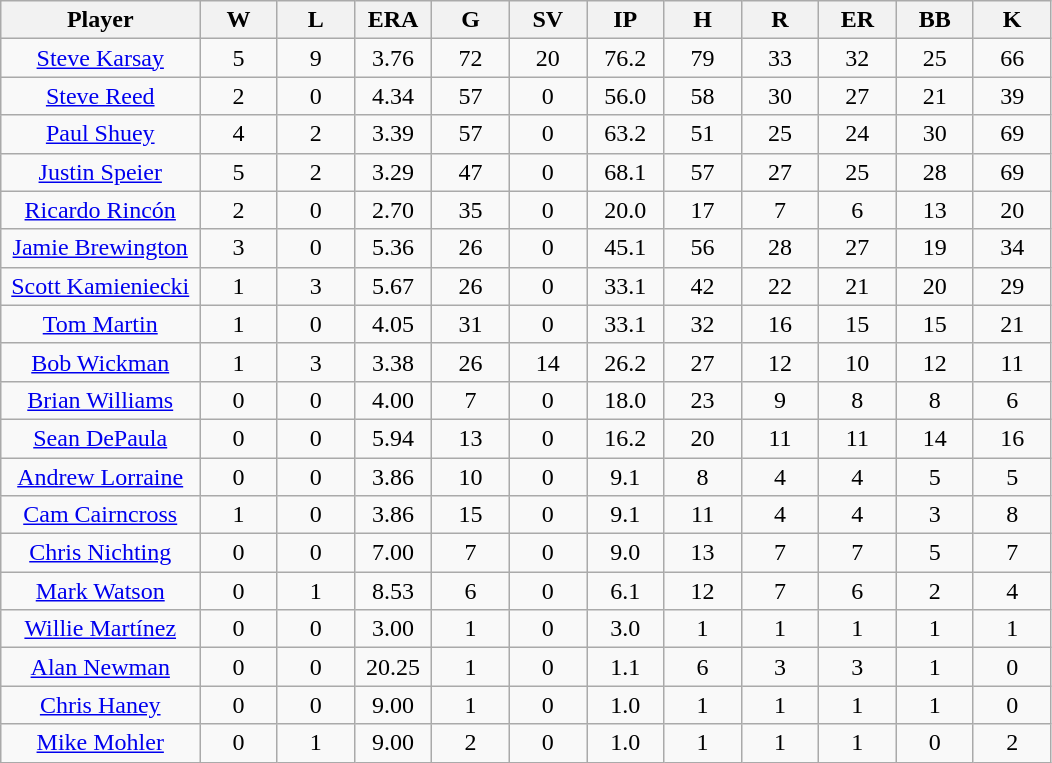<table class="wikitable sortable">
<tr>
<th bgcolor="#DDDDFF" width="18%">Player</th>
<th bgcolor="#DDDDFF" width="7%">W</th>
<th bgcolor="#DDDDFF" width="7%">L</th>
<th bgcolor="#DDDDFF" width="7%">ERA</th>
<th bgcolor="#DDDDFF" width="7%">G</th>
<th bgcolor="#DDDDFF" width="7%">SV</th>
<th bgcolor="#DDDDFF" width="7%">IP</th>
<th bgcolor="#DDDDFF" width="7%">H</th>
<th bgcolor="#DDDDFF" width="7%">R</th>
<th bgcolor="#DDDDFF" width="7%">ER</th>
<th bgcolor="#DDDDFF" width="7%">BB</th>
<th bgcolor="#DDDDFF" width="7%">K</th>
</tr>
<tr align="center">
<td><a href='#'>Steve Karsay</a></td>
<td>5</td>
<td>9</td>
<td>3.76</td>
<td>72</td>
<td>20</td>
<td>76.2</td>
<td>79</td>
<td>33</td>
<td>32</td>
<td>25</td>
<td>66</td>
</tr>
<tr align="center">
<td><a href='#'>Steve Reed</a></td>
<td>2</td>
<td>0</td>
<td>4.34</td>
<td>57</td>
<td>0</td>
<td>56.0</td>
<td>58</td>
<td>30</td>
<td>27</td>
<td>21</td>
<td>39</td>
</tr>
<tr align="center">
<td><a href='#'>Paul Shuey</a></td>
<td>4</td>
<td>2</td>
<td>3.39</td>
<td>57</td>
<td>0</td>
<td>63.2</td>
<td>51</td>
<td>25</td>
<td>24</td>
<td>30</td>
<td>69</td>
</tr>
<tr align="center">
<td><a href='#'>Justin Speier</a></td>
<td>5</td>
<td>2</td>
<td>3.29</td>
<td>47</td>
<td>0</td>
<td>68.1</td>
<td>57</td>
<td>27</td>
<td>25</td>
<td>28</td>
<td>69</td>
</tr>
<tr align="center">
<td><a href='#'>Ricardo Rincón</a></td>
<td>2</td>
<td>0</td>
<td>2.70</td>
<td>35</td>
<td>0</td>
<td>20.0</td>
<td>17</td>
<td>7</td>
<td>6</td>
<td>13</td>
<td>20</td>
</tr>
<tr align="center">
<td><a href='#'>Jamie Brewington</a></td>
<td>3</td>
<td>0</td>
<td>5.36</td>
<td>26</td>
<td>0</td>
<td>45.1</td>
<td>56</td>
<td>28</td>
<td>27</td>
<td>19</td>
<td>34</td>
</tr>
<tr align="center">
<td><a href='#'>Scott Kamieniecki</a></td>
<td>1</td>
<td>3</td>
<td>5.67</td>
<td>26</td>
<td>0</td>
<td>33.1</td>
<td>42</td>
<td>22</td>
<td>21</td>
<td>20</td>
<td>29</td>
</tr>
<tr align="center">
<td><a href='#'>Tom Martin</a></td>
<td>1</td>
<td>0</td>
<td>4.05</td>
<td>31</td>
<td>0</td>
<td>33.1</td>
<td>32</td>
<td>16</td>
<td>15</td>
<td>15</td>
<td>21</td>
</tr>
<tr align="center">
<td><a href='#'>Bob Wickman</a></td>
<td>1</td>
<td>3</td>
<td>3.38</td>
<td>26</td>
<td>14</td>
<td>26.2</td>
<td>27</td>
<td>12</td>
<td>10</td>
<td>12</td>
<td>11</td>
</tr>
<tr align="center">
<td><a href='#'>Brian Williams</a></td>
<td>0</td>
<td>0</td>
<td>4.00</td>
<td>7</td>
<td>0</td>
<td>18.0</td>
<td>23</td>
<td>9</td>
<td>8</td>
<td>8</td>
<td>6</td>
</tr>
<tr align="center">
<td><a href='#'>Sean DePaula</a></td>
<td>0</td>
<td>0</td>
<td>5.94</td>
<td>13</td>
<td>0</td>
<td>16.2</td>
<td>20</td>
<td>11</td>
<td>11</td>
<td>14</td>
<td>16</td>
</tr>
<tr align="center">
<td><a href='#'>Andrew Lorraine</a></td>
<td>0</td>
<td>0</td>
<td>3.86</td>
<td>10</td>
<td>0</td>
<td>9.1</td>
<td>8</td>
<td>4</td>
<td>4</td>
<td>5</td>
<td>5</td>
</tr>
<tr align="center">
<td><a href='#'>Cam Cairncross</a></td>
<td>1</td>
<td>0</td>
<td>3.86</td>
<td>15</td>
<td>0</td>
<td>9.1</td>
<td>11</td>
<td>4</td>
<td>4</td>
<td>3</td>
<td>8</td>
</tr>
<tr align="center">
<td><a href='#'>Chris Nichting</a></td>
<td>0</td>
<td>0</td>
<td>7.00</td>
<td>7</td>
<td>0</td>
<td>9.0</td>
<td>13</td>
<td>7</td>
<td>7</td>
<td>5</td>
<td>7</td>
</tr>
<tr align="center">
<td><a href='#'>Mark Watson</a></td>
<td>0</td>
<td>1</td>
<td>8.53</td>
<td>6</td>
<td>0</td>
<td>6.1</td>
<td>12</td>
<td>7</td>
<td>6</td>
<td>2</td>
<td>4</td>
</tr>
<tr align="center">
<td><a href='#'>Willie Martínez</a></td>
<td>0</td>
<td>0</td>
<td>3.00</td>
<td>1</td>
<td>0</td>
<td>3.0</td>
<td>1</td>
<td>1</td>
<td>1</td>
<td>1</td>
<td>1</td>
</tr>
<tr align="center">
<td><a href='#'>Alan Newman</a></td>
<td>0</td>
<td>0</td>
<td>20.25</td>
<td>1</td>
<td>0</td>
<td>1.1</td>
<td>6</td>
<td>3</td>
<td>3</td>
<td>1</td>
<td>0</td>
</tr>
<tr align="center">
<td><a href='#'>Chris Haney</a></td>
<td>0</td>
<td>0</td>
<td>9.00</td>
<td>1</td>
<td>0</td>
<td>1.0</td>
<td>1</td>
<td>1</td>
<td>1</td>
<td>1</td>
<td>0</td>
</tr>
<tr align="center">
<td><a href='#'>Mike Mohler</a></td>
<td>0</td>
<td>1</td>
<td>9.00</td>
<td>2</td>
<td>0</td>
<td>1.0</td>
<td>1</td>
<td>1</td>
<td>1</td>
<td>0</td>
<td>2</td>
</tr>
</table>
